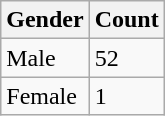<table class="wikitable">
<tr>
<th>Gender</th>
<th>Count</th>
</tr>
<tr>
<td>Male</td>
<td>52</td>
</tr>
<tr>
<td>Female</td>
<td>1</td>
</tr>
</table>
